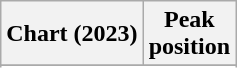<table class="wikitable sortable plainrowheaders" style="text-align:center">
<tr>
<th scope="col">Chart (2023)</th>
<th scope="col">Peak<br>position</th>
</tr>
<tr>
</tr>
<tr>
</tr>
</table>
